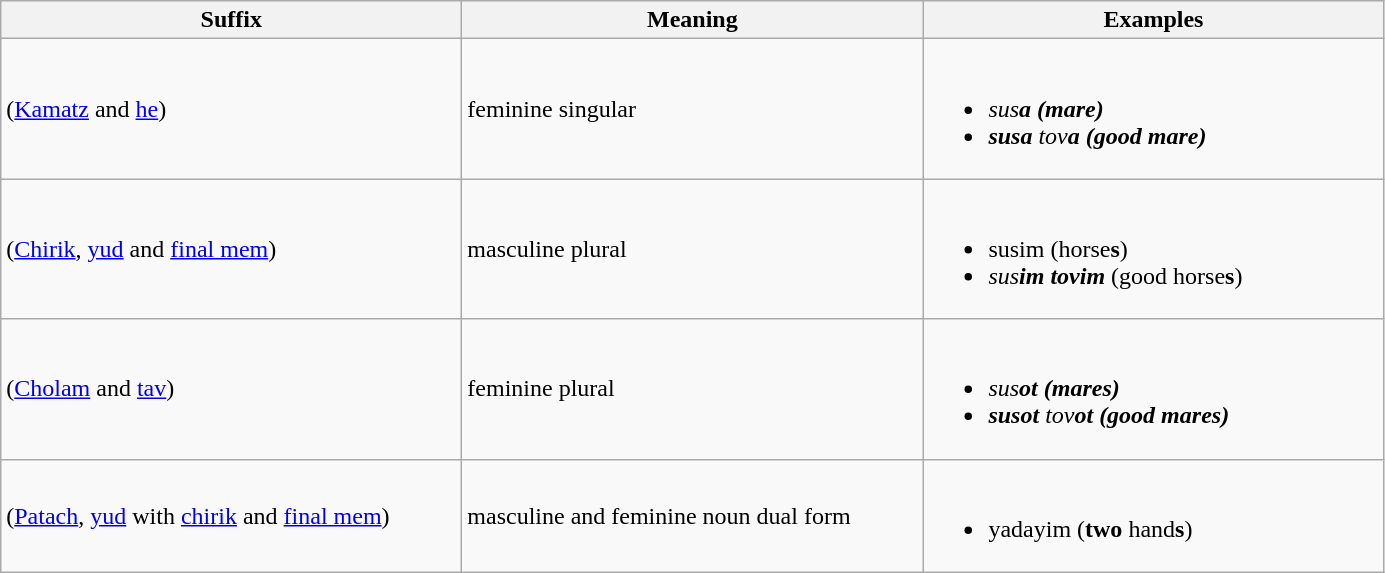<table class="wikitable">
<tr>
<th width="300">Suffix</th>
<th width="300">Meaning</th>
<th width="300">Examples</th>
</tr>
<tr style="height: 50px">
<td>  (<a href='#'>Kamatz</a> and <a href='#'>he</a>)</td>
<td>feminine singular</td>
<td><br><ul><li> <em>sus<strong>a<strong><em> (mare)</li><li> </em>sus</strong>a</em></strong> <em>tov<strong>a<strong><em> (good mare)</li></ul></td>
</tr>
<tr style="height: 50px">
<td>  (<a href='#'>Chirik</a>, <a href='#'>yud</a> and <a href='#'>final mem</a>)</td>
<td>masculine plural</td>
<td><br><ul><li> </em>sus</strong>im</em></strong> (horse<strong>s</strong>)</li><li> <em>sus<strong>im<strong><em> </em>tov</strong>im</em></strong> (good horse<strong>s</strong>)</li></ul></td>
</tr>
<tr style="height: 50px">
<td> (<a href='#'>Cholam</a> and <a href='#'>tav</a>)</td>
<td>feminine plural</td>
<td><br><ul><li> <em>sus<strong>ot<strong><em> (mare</strong>s<strong>)</li><li> </em>sus</strong>ot</em></strong> <em>tov<strong>ot<strong><em> (good mare</strong>s<strong>)</li></ul></td>
</tr>
<tr style="height: 50px">
<td>  (<a href='#'>Patach</a>, <a href='#'>yud</a> with <a href='#'>chirik</a> and <a href='#'>final mem</a>)</td>
<td>masculine and feminine noun dual form</td>
<td><br><ul><li> </em>yad</strong>ayim</em></strong> (<strong>two</strong> hand<strong>s</strong>)</li></ul></td>
</tr>
</table>
